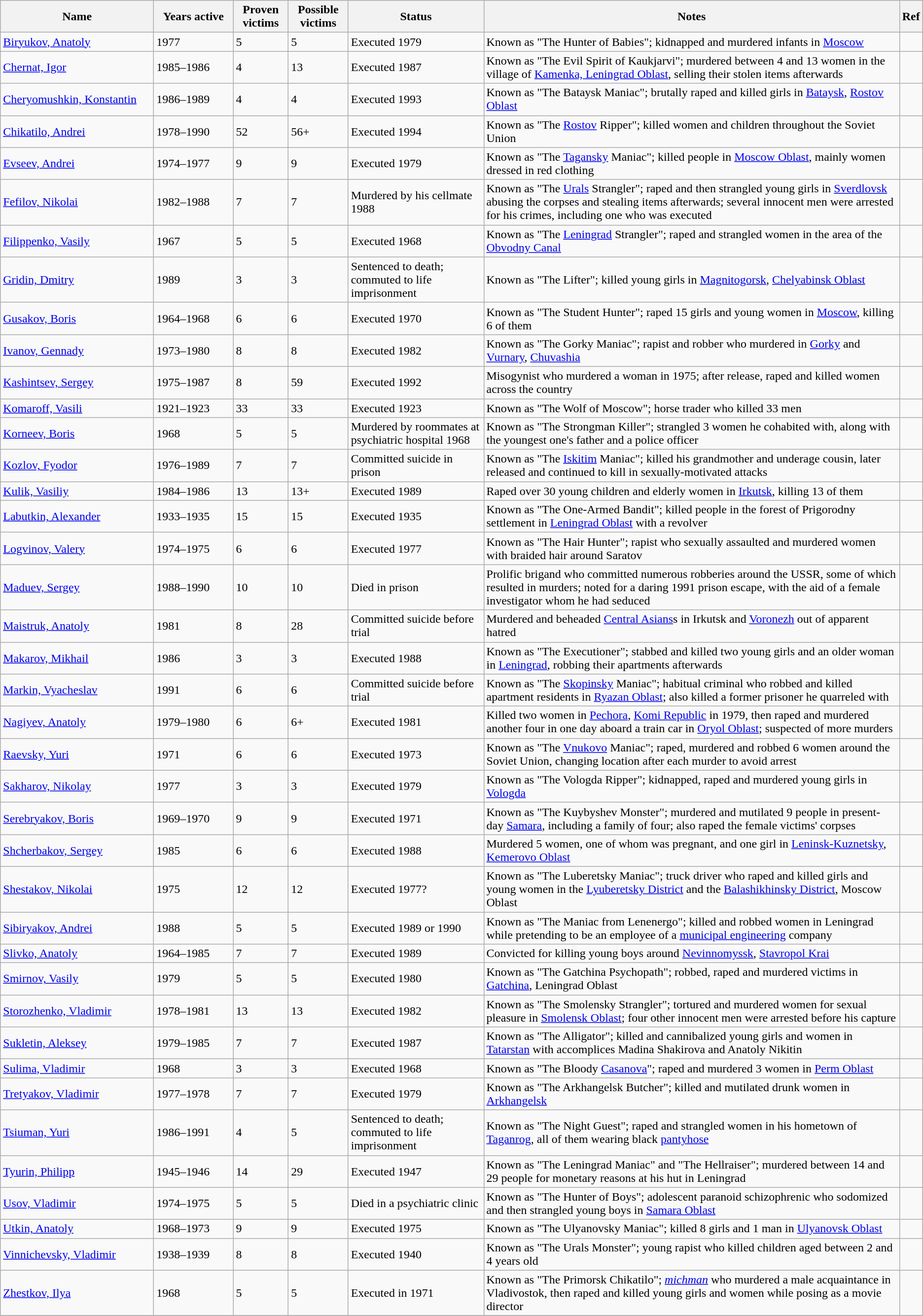<table class="wikitable sortable">
<tr>
<th width="200px">Name</th>
<th width="100px">Years active</th>
<th data-sort-type="number">Proven victims</th>
<th data-sort-type="number">Possible victims</th>
<th>Status</th>
<th>Notes</th>
<th>Ref</th>
</tr>
<tr>
<td><a href='#'>Biryukov, Anatoly</a></td>
<td>1977</td>
<td>5</td>
<td>5</td>
<td>Executed 1979</td>
<td>Known as "The Hunter of Babies"; kidnapped and murdered infants in <a href='#'>Moscow</a></td>
<td></td>
</tr>
<tr>
<td><a href='#'>Chernat, Igor</a></td>
<td>1985–1986</td>
<td>4</td>
<td>13</td>
<td>Executed 1987</td>
<td>Known as "The Evil Spirit of Kaukjarvi"; murdered between 4 and 13 women in the village of <a href='#'>Kamenka, Leningrad Oblast</a>, selling their stolen items afterwards</td>
<td></td>
</tr>
<tr>
<td><a href='#'>Cheryomushkin, Konstantin</a></td>
<td>1986–1989</td>
<td>4</td>
<td>4</td>
<td>Executed 1993</td>
<td>Known as "The Bataysk Maniac"; brutally raped and killed girls in <a href='#'>Bataysk</a>, <a href='#'>Rostov Oblast</a></td>
<td></td>
</tr>
<tr>
<td><a href='#'>Chikatilo, Andrei</a></td>
<td>1978–1990</td>
<td>52</td>
<td>56+</td>
<td>Executed 1994</td>
<td>Known as "The <a href='#'>Rostov</a> Ripper"; killed women and children throughout the Soviet Union</td>
<td></td>
</tr>
<tr>
<td><a href='#'>Evseev, Andrei</a></td>
<td>1974–1977</td>
<td>9</td>
<td>9</td>
<td>Executed 1979</td>
<td>Known as "The <a href='#'>Tagansky</a> Maniac"; killed people in <a href='#'>Moscow Oblast</a>, mainly women dressed in red clothing</td>
<td></td>
</tr>
<tr>
<td><a href='#'>Fefilov, Nikolai</a></td>
<td>1982–1988</td>
<td>7</td>
<td>7</td>
<td>Murdered by his cellmate 1988</td>
<td>Known as "The <a href='#'>Urals</a> Strangler"; raped and then strangled young girls in <a href='#'>Sverdlovsk</a> abusing the corpses and stealing items afterwards; several innocent men were arrested for his crimes, including one who was executed</td>
<td></td>
</tr>
<tr>
<td><a href='#'>Filippenko, Vasily</a></td>
<td>1967</td>
<td>5</td>
<td>5</td>
<td>Executed 1968</td>
<td>Known as "The <a href='#'>Leningrad</a> Strangler"; raped and strangled women in the area of the <a href='#'>Obvodny Canal</a></td>
<td></td>
</tr>
<tr>
<td><a href='#'>Gridin, Dmitry</a></td>
<td>1989</td>
<td>3</td>
<td>3</td>
<td>Sentenced to death; commuted to life imprisonment</td>
<td>Known as "The Lifter"; killed young girls in <a href='#'>Magnitogorsk</a>, <a href='#'>Chelyabinsk Oblast</a></td>
<td></td>
</tr>
<tr>
<td><a href='#'>Gusakov, Boris</a></td>
<td>1964–1968</td>
<td>6</td>
<td>6</td>
<td>Executed 1970</td>
<td>Known as "The Student Hunter"; raped 15 girls and young women in <a href='#'>Moscow</a>, killing 6 of them</td>
<td></td>
</tr>
<tr>
<td><a href='#'>Ivanov, Gennady</a></td>
<td>1973–1980</td>
<td>8</td>
<td>8</td>
<td>Executed 1982</td>
<td>Known as "The Gorky Maniac"; rapist and robber who murdered in <a href='#'>Gorky</a> and <a href='#'>Vurnary</a>, <a href='#'>Chuvashia</a></td>
<td></td>
</tr>
<tr>
<td><a href='#'>Kashintsev, Sergey</a></td>
<td>1975–1987</td>
<td>8</td>
<td>59</td>
<td>Executed 1992</td>
<td>Misogynist who murdered a woman in 1975; after release, raped and killed women across the country</td>
<td></td>
</tr>
<tr>
<td><a href='#'>Komaroff, Vasili</a></td>
<td>1921–1923</td>
<td>33</td>
<td>33</td>
<td>Executed 1923</td>
<td>Known as "The Wolf of Moscow"; horse trader who killed 33 men</td>
<td></td>
</tr>
<tr>
<td><a href='#'>Korneev, Boris</a></td>
<td>1968</td>
<td>5</td>
<td>5</td>
<td>Murdered by roommates at psychiatric hospital 1968</td>
<td>Known as "The Strongman Killer"; strangled 3 women he cohabited with, along with the youngest one's father and a police officer</td>
<td></td>
</tr>
<tr>
<td><a href='#'>Kozlov, Fyodor</a></td>
<td>1976–1989</td>
<td>7</td>
<td>7</td>
<td>Committed suicide in prison</td>
<td>Known as "The <a href='#'>Iskitim</a> Maniac"; killed his grandmother and underage cousin, later released and continued to kill in sexually-motivated attacks</td>
<td></td>
</tr>
<tr>
<td><a href='#'>Kulik, Vasiliy</a></td>
<td>1984–1986</td>
<td>13</td>
<td>13+</td>
<td>Executed 1989</td>
<td>Raped over 30 young children and elderly women in <a href='#'>Irkutsk</a>, killing 13 of them</td>
<td></td>
</tr>
<tr>
<td><a href='#'>Labutkin, Alexander</a></td>
<td>1933–1935</td>
<td>15</td>
<td>15</td>
<td>Executed 1935</td>
<td>Known as "The One-Armed Bandit"; killed people in the forest of Prigorodny settlement in <a href='#'>Leningrad Oblast</a> with a revolver</td>
<td></td>
</tr>
<tr>
<td><a href='#'>Logvinov, Valery</a></td>
<td>1974–1975</td>
<td>6</td>
<td>6</td>
<td>Executed 1977</td>
<td>Known as "The Hair Hunter"; rapist who sexually assaulted and murdered women with braided hair around Saratov</td>
<td></td>
</tr>
<tr>
<td><a href='#'>Maduev, Sergey</a></td>
<td>1988–1990</td>
<td>10</td>
<td>10</td>
<td>Died in prison</td>
<td>Prolific brigand who committed numerous robberies around the USSR, some of which resulted in murders; noted for a daring 1991 prison escape, with the aid of a female investigator whom he had seduced</td>
<td></td>
</tr>
<tr>
<td><a href='#'>Maistruk, Anatoly</a></td>
<td>1981</td>
<td>8</td>
<td>28</td>
<td>Committed suicide before trial</td>
<td>Murdered and beheaded <a href='#'>Central Asians</a>s in Irkutsk and <a href='#'>Voronezh</a> out of apparent hatred</td>
<td></td>
</tr>
<tr>
<td><a href='#'>Makarov, Mikhail</a></td>
<td>1986</td>
<td>3</td>
<td>3</td>
<td>Executed 1988</td>
<td>Known as "The Executioner"; stabbed and killed two young girls and an older woman in <a href='#'>Leningrad</a>, robbing their apartments afterwards</td>
<td></td>
</tr>
<tr>
<td><a href='#'>Markin, Vyacheslav</a></td>
<td>1991</td>
<td>6</td>
<td>6</td>
<td>Committed suicide before trial</td>
<td>Known as "The <a href='#'>Skopinsky</a> Maniac"; habitual criminal who robbed and killed apartment residents in <a href='#'>Ryazan Oblast</a>; also killed a former prisoner he quarreled with</td>
<td></td>
</tr>
<tr>
<td><a href='#'>Nagiyev, Anatoly</a></td>
<td>1979–1980</td>
<td>6</td>
<td>6+</td>
<td>Executed 1981</td>
<td>Killed two women in <a href='#'>Pechora</a>, <a href='#'>Komi Republic</a> in 1979, then raped and murdered another four in one day aboard a train car in <a href='#'>Oryol Oblast</a>; suspected of more murders</td>
<td></td>
</tr>
<tr>
<td><a href='#'>Raevsky, Yuri</a></td>
<td>1971</td>
<td>6</td>
<td>6</td>
<td>Executed 1973</td>
<td>Known as "The <a href='#'>Vnukovo</a> Maniac"; raped, murdered and robbed 6 women around the Soviet Union, changing location after each murder to avoid arrest</td>
<td></td>
</tr>
<tr>
<td><a href='#'>Sakharov, Nikolay</a></td>
<td>1977</td>
<td>3</td>
<td>3</td>
<td>Executed 1979</td>
<td>Known as "The Vologda Ripper"; kidnapped, raped and murdered young girls in <a href='#'>Vologda</a></td>
<td></td>
</tr>
<tr>
<td><a href='#'>Serebryakov, Boris</a></td>
<td>1969–1970</td>
<td>9</td>
<td>9</td>
<td>Executed 1971</td>
<td>Known as "The Kuybyshev Monster"; murdered and mutilated 9 people in present-day <a href='#'>Samara</a>, including a family of four; also raped the female victims' corpses</td>
<td></td>
</tr>
<tr>
<td><a href='#'>Shcherbakov, Sergey</a></td>
<td>1985</td>
<td>6</td>
<td>6</td>
<td>Executed 1988</td>
<td>Murdered 5 women, one of whom was pregnant, and one girl in <a href='#'>Leninsk-Kuznetsky</a>, <a href='#'>Kemerovo Oblast</a></td>
<td></td>
</tr>
<tr>
<td><a href='#'>Shestakov, Nikolai</a></td>
<td>1975</td>
<td>12</td>
<td>12</td>
<td>Executed 1977?</td>
<td>Known as "The Luberetsky Maniac"; truck driver who raped and killed girls and young women in the <a href='#'>Lyuberetsky District</a> and the <a href='#'>Balashikhinsky District</a>, Moscow Oblast</td>
<td></td>
</tr>
<tr>
<td><a href='#'>Sibiryakov, Andrei</a></td>
<td>1988</td>
<td>5</td>
<td>5</td>
<td>Executed 1989 or 1990</td>
<td>Known as "The Maniac from Lenenergo"; killed and robbed women in Leningrad while pretending to be an employee of a <a href='#'>municipal engineering</a> company</td>
<td></td>
</tr>
<tr>
<td><a href='#'>Slivko, Anatoly</a></td>
<td>1964–1985</td>
<td>7</td>
<td>7</td>
<td>Executed 1989</td>
<td>Convicted for killing young boys around <a href='#'>Nevinnomyssk</a>, <a href='#'>Stavropol Krai</a></td>
<td></td>
</tr>
<tr>
<td><a href='#'>Smirnov, Vasily</a></td>
<td>1979</td>
<td>5</td>
<td>5</td>
<td>Executed 1980</td>
<td>Known as "The Gatchina Psychopath"; robbed, raped and murdered victims in <a href='#'>Gatchina</a>, Leningrad Oblast</td>
<td></td>
</tr>
<tr>
<td><a href='#'>Storozhenko, Vladimir</a></td>
<td>1978–1981</td>
<td>13</td>
<td>13</td>
<td>Executed 1982</td>
<td>Known as "The Smolensky Strangler"; tortured and murdered women for sexual pleasure in <a href='#'>Smolensk Oblast</a>; four other innocent men were arrested before his capture</td>
<td></td>
</tr>
<tr>
<td><a href='#'>Sukletin, Aleksey</a></td>
<td>1979–1985</td>
<td>7</td>
<td>7</td>
<td>Executed 1987</td>
<td>Known as "The Alligator"; killed and cannibalized young girls and women in <a href='#'>Tatarstan</a> with accomplices Madina Shakirova and Anatoly Nikitin</td>
<td></td>
</tr>
<tr>
<td><a href='#'>Sulima, Vladimir</a></td>
<td>1968</td>
<td>3</td>
<td>3</td>
<td>Executed 1968</td>
<td>Known as "The Bloody <a href='#'>Casanova</a>"; raped and murdered 3 women in <a href='#'>Perm Oblast</a></td>
<td></td>
</tr>
<tr>
<td><a href='#'>Tretyakov, Vladimir</a></td>
<td>1977–1978</td>
<td>7</td>
<td>7</td>
<td>Executed 1979</td>
<td>Known as "The Arkhangelsk Butcher"; killed and mutilated drunk women in <a href='#'>Arkhangelsk</a></td>
<td></td>
</tr>
<tr>
<td><a href='#'>Tsiuman, Yuri</a></td>
<td>1986–1991</td>
<td>4</td>
<td>5</td>
<td>Sentenced to death; commuted to life imprisonment</td>
<td>Known as "The Night Guest"; raped and strangled women in his hometown of <a href='#'>Taganrog</a>, all of them wearing black <a href='#'>pantyhose</a></td>
<td></td>
</tr>
<tr>
<td><a href='#'>Tyurin, Philipp</a></td>
<td>1945–1946</td>
<td>14</td>
<td>29</td>
<td>Executed 1947</td>
<td>Known as "The Leningrad Maniac" and "The Hellraiser"; murdered between 14 and 29 people for monetary reasons at his hut in Leningrad</td>
<td></td>
</tr>
<tr>
<td><a href='#'>Usov, Vladimir</a></td>
<td>1974–1975</td>
<td>5</td>
<td>5</td>
<td>Died in a psychiatric clinic</td>
<td>Known as "The Hunter of Boys"; adolescent paranoid schizophrenic who sodomized and then strangled young boys in <a href='#'>Samara Oblast</a></td>
<td></td>
</tr>
<tr>
<td><a href='#'>Utkin, Anatoly</a></td>
<td>1968–1973</td>
<td>9</td>
<td>9</td>
<td>Executed 1975</td>
<td>Known as "The Ulyanovsky Maniac"; killed 8 girls and 1 man in <a href='#'>Ulyanovsk Oblast</a></td>
<td></td>
</tr>
<tr>
<td><a href='#'>Vinnichevsky, Vladimir</a></td>
<td>1938–1939</td>
<td>8</td>
<td>8</td>
<td>Executed 1940</td>
<td>Known as "The Urals Monster"; young rapist who killed children aged between 2 and 4 years old</td>
<td></td>
</tr>
<tr>
<td><a href='#'>Zhestkov, Ilya</a></td>
<td>1968</td>
<td>5</td>
<td>5</td>
<td>Executed in 1971</td>
<td>Known as "The Primorsk Chikatilo"; <em><a href='#'>michman</a></em> who murdered a male acquaintance in Vladivostok, then raped and killed young girls and women while posing as a movie director</td>
<td></td>
</tr>
<tr>
</tr>
</table>
